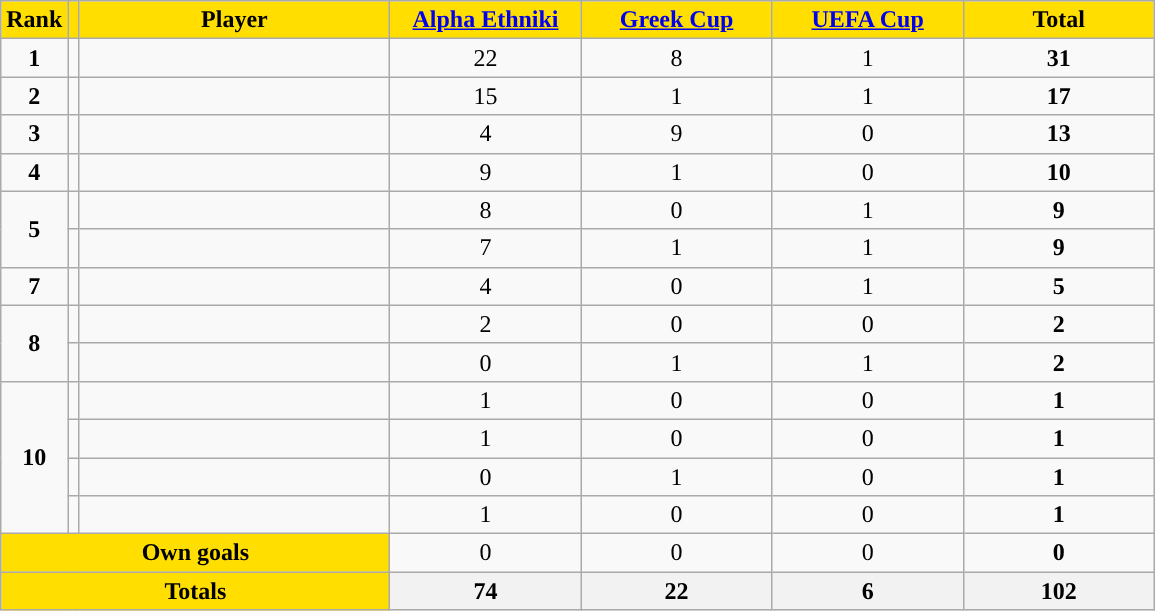<table class="wikitable sortable" style="text-align: center">
<tr>
<th style="background:#FFDE00">Rank</th>
<th style="background:#FFDE00"></th>
<th width=200 style="background:#FFDE00">Player</th>
<th width=120 style="background:#FFDE00"><a href='#'>Alpha Ethniki</a></th>
<th width=120 style="background:#FFDE00"><a href='#'>Greek Cup</a></th>
<th width=120 style="background:#FFDE00"><a href='#'>UEFA Cup</a></th>
<th width=120 style="background:#FFDE00">Total</th>
</tr>
<tr>
<td><strong>1</strong></td>
<td></td>
<td align=left></td>
<td>22</td>
<td>8</td>
<td>1</td>
<td><strong>31</strong></td>
</tr>
<tr>
<td><strong>2</strong></td>
<td></td>
<td align=left></td>
<td>15</td>
<td>1</td>
<td>1</td>
<td><strong>17</strong></td>
</tr>
<tr>
<td><strong>3</strong></td>
<td></td>
<td align=left></td>
<td>4</td>
<td>9</td>
<td>0</td>
<td><strong>13</strong></td>
</tr>
<tr>
<td><strong>4</strong></td>
<td></td>
<td align=left></td>
<td>9</td>
<td>1</td>
<td>0</td>
<td><strong>10</strong></td>
</tr>
<tr>
<td rowspan=2><strong>5</strong></td>
<td></td>
<td align=left></td>
<td>8</td>
<td>0</td>
<td>1</td>
<td><strong>9</strong></td>
</tr>
<tr>
<td></td>
<td align=left></td>
<td>7</td>
<td>1</td>
<td>1</td>
<td><strong>9</strong></td>
</tr>
<tr>
<td><strong>7</strong></td>
<td></td>
<td align=left></td>
<td>4</td>
<td>0</td>
<td>1</td>
<td><strong>5</strong></td>
</tr>
<tr>
<td rowspan=2><strong>8</strong></td>
<td></td>
<td align=left></td>
<td>2</td>
<td>0</td>
<td>0</td>
<td><strong>2</strong></td>
</tr>
<tr>
<td></td>
<td align=left></td>
<td>0</td>
<td>1</td>
<td>1</td>
<td><strong>2</strong></td>
</tr>
<tr>
<td rowspan=4><strong>10</strong></td>
<td></td>
<td align=left></td>
<td>1</td>
<td>0</td>
<td>0</td>
<td><strong>1</strong></td>
</tr>
<tr>
<td></td>
<td align=left></td>
<td>1</td>
<td>0</td>
<td>0</td>
<td><strong>1</strong></td>
</tr>
<tr>
<td></td>
<td align=left></td>
<td>0</td>
<td>1</td>
<td>0</td>
<td><strong>1</strong></td>
</tr>
<tr>
<td></td>
<td align=left></td>
<td>1</td>
<td>0</td>
<td>0</td>
<td><strong>1</strong></td>
</tr>
<tr class="sortbottom">
<td colspan=3 style="background:#FFDE00"><strong>Own goals</strong></td>
<td>0</td>
<td>0</td>
<td>0</td>
<td><strong>0</strong></td>
</tr>
<tr class="sortbottom">
<th colspan=3 style="background:#FFDE00"><strong>Totals</strong></th>
<th><strong> 74</strong></th>
<th><strong> 22</strong></th>
<th><strong>  6</strong></th>
<th><strong>102</strong></th>
</tr>
</table>
